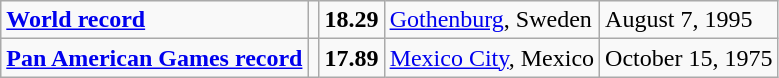<table class="wikitable">
<tr>
<td><strong><a href='#'>World record</a></strong></td>
<td></td>
<td><strong>18.29</strong></td>
<td><a href='#'>Gothenburg</a>, Sweden</td>
<td>August 7, 1995</td>
</tr>
<tr>
<td><strong><a href='#'>Pan American Games record</a></strong></td>
<td></td>
<td><strong>17.89</strong></td>
<td><a href='#'>Mexico City</a>, Mexico</td>
<td>October 15, 1975</td>
</tr>
</table>
